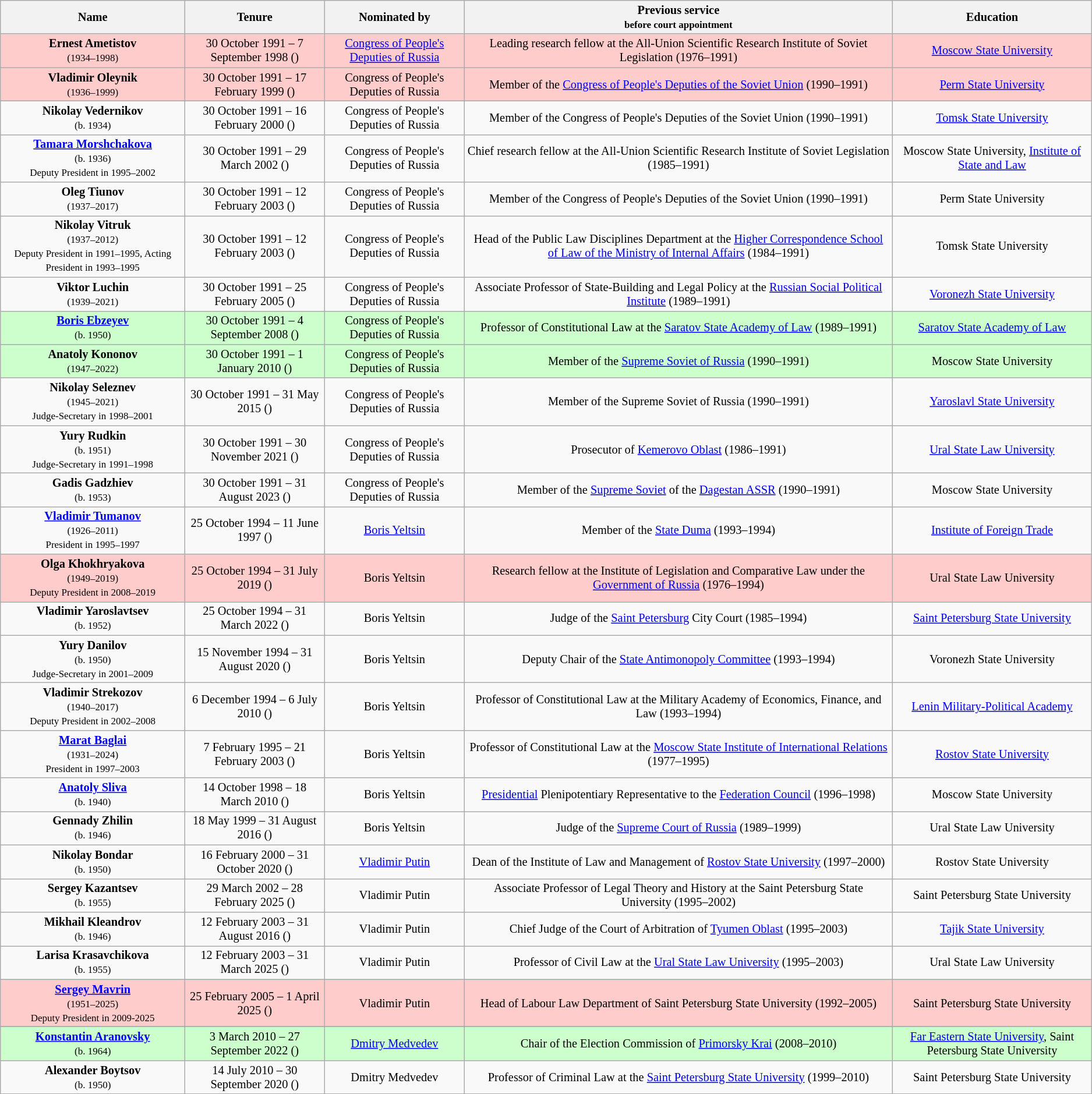<table class="wikitable sortable" style="font-size:85%; text-align:center">
<tr>
<th>Name</th>
<th>Tenure</th>
<th>Nominated by</th>
<th>Previous service<br><small>before court appointment</small></th>
<th>Education</th>
</tr>
<tr style="background:#fcc;">
<td><strong>Ernest Ametistov</strong><br><small>(1934–1998)</small></td>
<td>30 October 1991 – 7 September 1998 ()</td>
<td><a href='#'>Congress of People's Deputies of Russia</a></td>
<td>Leading research fellow at the All-Union Scientific Research Institute of Soviet Legislation (1976–1991)</td>
<td><a href='#'>Moscow State University</a></td>
</tr>
<tr style="background:#fcc;">
<td><strong>Vladimir Oleynik</strong><br><small>(1936–1999)</small></td>
<td>30 October 1991 – 17 February 1999 ()</td>
<td>Congress of People's Deputies of Russia</td>
<td>Member of the <a href='#'>Congress of People's Deputies of the Soviet Union</a> (1990–1991)</td>
<td><a href='#'>Perm State University</a></td>
</tr>
<tr>
<td><strong>Nikolay Vedernikov</strong><br><small>(b. 1934)</small></td>
<td>30 October 1991 – 16 February 2000 ()</td>
<td>Congress of People's Deputies of Russia</td>
<td>Member of the Congress of People's Deputies of the Soviet Union (1990–1991)</td>
<td><a href='#'>Tomsk State University</a></td>
</tr>
<tr>
<td><strong><a href='#'>Tamara Morshchakova</a></strong><br><small>(b. 1936)</small><br><small>Deputy President in 1995–2002</small></td>
<td>30 October 1991 – 29 March 2002 ()</td>
<td>Congress of People's Deputies of Russia</td>
<td>Chief research fellow at the All-Union Scientific Research Institute of Soviet Legislation (1985–1991)</td>
<td>Moscow State University, <a href='#'>Institute of State and Law</a></td>
</tr>
<tr>
<td><strong>Oleg Tiunov</strong><br><small>(1937–2017)</small></td>
<td>30 October 1991 – 12 February 2003 ()</td>
<td>Congress of People's Deputies of Russia</td>
<td>Member of the Congress of People's Deputies of the Soviet Union (1990–1991)</td>
<td>Perm State University</td>
</tr>
<tr>
<td><strong>Nikolay Vitruk</strong><br><small>(1937–2012)</small><br><small>Deputy President in 1991–1995, Acting President in 1993–1995</small></td>
<td>30 October 1991 – 12 February 2003 ()</td>
<td>Congress of People's Deputies of Russia</td>
<td>Head of the Public Law Disciplines Department at the <a href='#'>Higher Correspondence School of Law of the Ministry of Internal Affairs</a> (1984–1991)</td>
<td>Tomsk State University</td>
</tr>
<tr>
<td><strong>Viktor Luchin</strong><br><small>(1939–2021)</small></td>
<td>30 October 1991 – 25 February 2005 ()</td>
<td>Congress of People's Deputies of Russia</td>
<td>Associate Professor of State-Building and Legal Policy at the <a href='#'>Russian Social Political Institute</a> (1989–1991)</td>
<td><a href='#'>Voronezh State University</a></td>
</tr>
<tr style="background:#cfc;">
<td><strong><a href='#'>Boris Ebzeyev</a></strong><br><small>(b. 1950)</small></td>
<td>30 October 1991 – 4 September 2008 ()</td>
<td>Congress of People's Deputies of Russia</td>
<td>Professor of Constitutional Law at the <a href='#'>Saratov State Academy of Law</a> (1989–1991)</td>
<td><a href='#'>Saratov State Academy of Law</a></td>
</tr>
<tr style="background:#cfc;">
<td><strong>Anatoly Kononov</strong><br><small>(1947–2022)</small></td>
<td>30 October 1991 – 1 January 2010 ()</td>
<td>Congress of People's Deputies of Russia</td>
<td>Member of the <a href='#'>Supreme Soviet of Russia</a> (1990–1991)</td>
<td>Moscow State University</td>
</tr>
<tr>
<td><strong>Nikolay Seleznev</strong><br><small>(1945–2021)</small><br><small>Judge-Secretary in 1998–2001</small></td>
<td>30 October 1991 – 31 May 2015 ()</td>
<td>Congress of People's Deputies of Russia</td>
<td>Member of the Supreme Soviet of Russia (1990–1991)</td>
<td><a href='#'>Yaroslavl State University</a></td>
</tr>
<tr>
<td><strong>Yury Rudkin</strong><br><small>(b. 1951)</small><br><small>Judge-Secretary in 1991–1998</small></td>
<td>30 October 1991 – 30 November 2021 ()</td>
<td>Congress of People's Deputies of Russia</td>
<td>Prosecutor of <a href='#'>Kemerovo Oblast</a> (1986–1991)</td>
<td><a href='#'>Ural State Law University</a></td>
</tr>
<tr>
<td><strong>Gadis Gadzhiev</strong><br><small>(b. 1953)</small></td>
<td>30 October 1991 – 31 August 2023 ()</td>
<td>Congress of People's Deputies of Russia</td>
<td>Member of the <a href='#'>Supreme Soviet</a> of the <a href='#'>Dagestan ASSR</a> (1990–1991)</td>
<td>Moscow State University</td>
</tr>
<tr>
<td><strong><a href='#'>Vladimir Tumanov</a></strong><br><small>(1926–2011)</small><br><small>President in 1995–1997</small></td>
<td>25 October 1994 – 11 June 1997 ()</td>
<td><a href='#'>Boris Yeltsin</a></td>
<td>Member of the <a href='#'>State Duma</a> (1993–1994)</td>
<td><a href='#'>Institute of Foreign Trade</a></td>
</tr>
<tr style="background:#fcc;">
<td><strong>Olga Khokhryakova</strong><br><small>(1949–2019)</small><br><small>Deputy President in 2008–2019</small></td>
<td>25 October 1994 – 31 July 2019 ()</td>
<td>Boris Yeltsin</td>
<td>Research fellow at the Institute of Legislation and Comparative Law under the <a href='#'>Government of Russia</a> (1976–1994)</td>
<td>Ural State Law University</td>
</tr>
<tr>
<td><strong>Vladimir Yaroslavtsev</strong><br><small>(b. 1952)</small></td>
<td>25 October 1994 – 31 March 2022 ()</td>
<td>Boris Yeltsin</td>
<td>Judge of the <a href='#'>Saint Petersburg</a> City Court (1985–1994)</td>
<td><a href='#'>Saint Petersburg State University</a></td>
</tr>
<tr>
<td><strong>Yury Danilov</strong><br><small>(b. 1950)</small><br><small>Judge-Secretary in 2001–2009</small></td>
<td>15 November 1994 – 31 August 2020 ()</td>
<td>Boris Yeltsin</td>
<td>Deputy Chair of the <a href='#'>State Antimonopoly Committee</a> (1993–1994)</td>
<td>Voronezh State University</td>
</tr>
<tr>
<td><strong>Vladimir Strekozov</strong><br><small>(1940–2017)</small><br><small>Deputy President in 2002–2008</small></td>
<td>6 December 1994 – 6 July 2010 ()</td>
<td>Boris Yeltsin</td>
<td>Professor of Constitutional Law at the Military Academy of Economics, Finance, and Law (1993–1994)</td>
<td><a href='#'>Lenin Military-Political Academy</a></td>
</tr>
<tr>
<td><strong><a href='#'>Marat Baglai</a></strong><br><small>(1931–2024)</small><br><small>President in 1997–2003</small></td>
<td>7 February 1995 – 21 February 2003 ()</td>
<td>Boris Yeltsin</td>
<td>Professor of Constitutional Law at the <a href='#'>Moscow State Institute of International Relations</a> (1977–1995)</td>
<td><a href='#'>Rostov State University</a></td>
</tr>
<tr>
<td><strong><a href='#'>Anatoly Sliva</a></strong><br><small>(b. 1940)</small></td>
<td>14 October 1998 – 18 March 2010 ()</td>
<td>Boris Yeltsin</td>
<td><a href='#'>Presidential</a> Plenipotentiary Representative to the <a href='#'>Federation Council</a> (1996–1998)</td>
<td>Moscow State University</td>
</tr>
<tr>
<td><strong>Gennady Zhilin</strong><br><small>(b. 1946)</small></td>
<td>18 May 1999 – 31 August 2016 ()</td>
<td>Boris Yeltsin</td>
<td>Judge of the <a href='#'>Supreme Court of Russia</a> (1989–1999)</td>
<td>Ural State Law University</td>
</tr>
<tr>
<td><strong>Nikolay Bondar</strong><br><small>(b. 1950)</small></td>
<td>16 February 2000 – 31 October 2020 ()</td>
<td><a href='#'>Vladimir Putin</a></td>
<td>Dean of the Institute of Law and Management of <a href='#'>Rostov State University</a> (1997–2000)</td>
<td>Rostov State University</td>
</tr>
<tr>
<td><strong>Sergey Kazantsev</strong><br><small>(b. 1955)</small></td>
<td>29 March 2002 – 28 February 2025 ()</td>
<td>Vladimir Putin</td>
<td>Associate Professor of Legal Theory and History at the Saint Petersburg State University (1995–2002)</td>
<td>Saint Petersburg State University</td>
</tr>
<tr>
<td><strong>Mikhail Kleandrov</strong><br><small>(b. 1946)</small></td>
<td>12 February 2003 – 31 August 2016 ()</td>
<td>Vladimir Putin</td>
<td>Chief Judge of the Court of Arbitration of <a href='#'>Tyumen Oblast</a> (1995–2003)</td>
<td><a href='#'>Tajik State University</a></td>
</tr>
<tr>
<td><strong>Larisa Krasavchikova</strong><br><small>(b. 1955)</small></td>
<td>12 February 2003 – 31 March 2025 ()</td>
<td>Vladimir Putin</td>
<td>Professor of Civil Law at the <a href='#'>Ural State Law University</a> (1995–2003)</td>
<td>Ural State Law University</td>
</tr>
<tr style="background:#fcc;">
<td><strong><a href='#'>Sergey Mavrin</a></strong><br><small>(1951–2025)</small><br><small>Deputy President in 2009-2025</small></td>
<td>25 February 2005 – 1 April 2025 ()</td>
<td>Vladimir Putin</td>
<td>Head of Labour Law Department of Saint Petersburg State University (1992–2005)</td>
<td>Saint Petersburg State University</td>
</tr>
<tr>
</tr>
<tr style="background:#cfc;">
<td><strong><a href='#'>Konstantin Aranovsky</a></strong><br><small>(b. 1964)</small></td>
<td>3 March 2010 – 27 September 2022 ()</td>
<td><a href='#'>Dmitry Medvedev</a></td>
<td>Chair of the Election Commission of <a href='#'>Primorsky Krai</a> (2008–2010)</td>
<td><a href='#'>Far Eastern State University</a>, Saint Petersburg State University</td>
</tr>
<tr>
<td><strong>Alexander Boytsov</strong><br><small>(b. 1950)</small></td>
<td>14 July 2010 – 30 September 2020 ()</td>
<td>Dmitry Medvedev</td>
<td>Professor of Criminal Law at the <a href='#'>Saint Petersburg State University</a> (1999–2010)</td>
<td>Saint Petersburg State University</td>
</tr>
<tr>
</tr>
</table>
